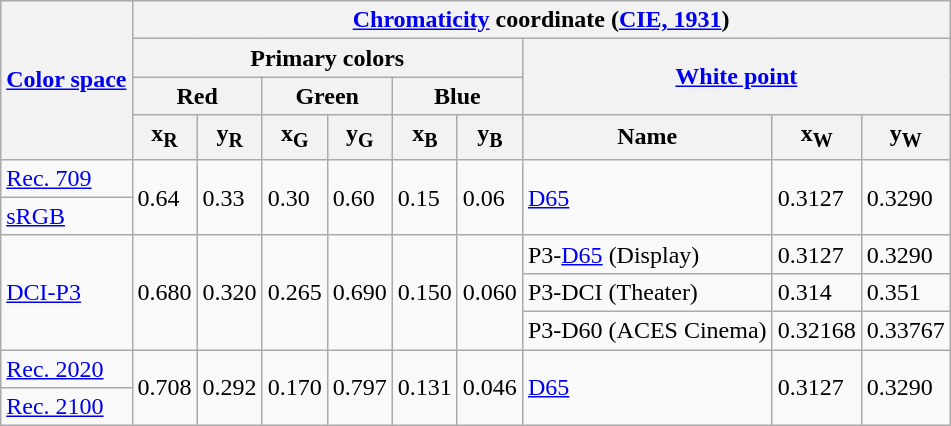<table class="wikitable mw-collapsible mw-collapsed">
<tr>
<th rowspan="4"><a href='#'>Color space</a></th>
<th colspan="9"><a href='#'>Chromaticity</a> coordinate (<a href='#'>CIE, 1931</a>)</th>
</tr>
<tr>
<th colspan="6">Primary colors</th>
<th colspan="3" rowspan="2"><a href='#'>White point</a></th>
</tr>
<tr>
<th colspan="2">Red</th>
<th colspan="2">Green</th>
<th colspan="2">Blue</th>
</tr>
<tr>
<th>x<sub>R</sub></th>
<th>y<sub>R</sub></th>
<th>x<sub>G</sub></th>
<th>y<sub>G</sub></th>
<th>x<sub>B</sub></th>
<th>y<sub>B</sub></th>
<th>Name</th>
<th>x<sub>W</sub></th>
<th>y<sub>W</sub></th>
</tr>
<tr>
<td><a href='#'>Rec. 709</a></td>
<td rowspan="2">0.64</td>
<td rowspan="2">0.33</td>
<td rowspan="2">0.30</td>
<td rowspan="2">0.60</td>
<td rowspan="2">0.15</td>
<td rowspan="2">0.06</td>
<td rowspan="2"><a href='#'>D65</a></td>
<td rowspan="2">0.3127</td>
<td rowspan="2">0.3290</td>
</tr>
<tr>
<td><a href='#'>sRGB</a></td>
</tr>
<tr>
<td rowspan="3"><a href='#'>DCI-P3</a></td>
<td rowspan="3">0.680</td>
<td rowspan="3">0.320</td>
<td rowspan="3">0.265</td>
<td rowspan="3">0.690</td>
<td rowspan="3">0.150</td>
<td rowspan="3">0.060</td>
<td>P3-<a href='#'>D65</a> (Display)</td>
<td>0.3127</td>
<td>0.3290</td>
</tr>
<tr>
<td>P3-DCI (Theater)</td>
<td>0.314</td>
<td>0.351</td>
</tr>
<tr>
<td>P3-D60 (ACES Cinema)</td>
<td>0.32168</td>
<td>0.33767</td>
</tr>
<tr>
<td><a href='#'>Rec. 2020</a></td>
<td rowspan="2">0.708</td>
<td rowspan="2">0.292</td>
<td rowspan="2">0.170</td>
<td rowspan="2">0.797</td>
<td rowspan="2">0.131</td>
<td rowspan="2">0.046</td>
<td rowspan="2"><a href='#'>D65</a></td>
<td rowspan="2">0.3127</td>
<td rowspan="2">0.3290</td>
</tr>
<tr>
<td><a href='#'>Rec. 2100</a></td>
</tr>
</table>
